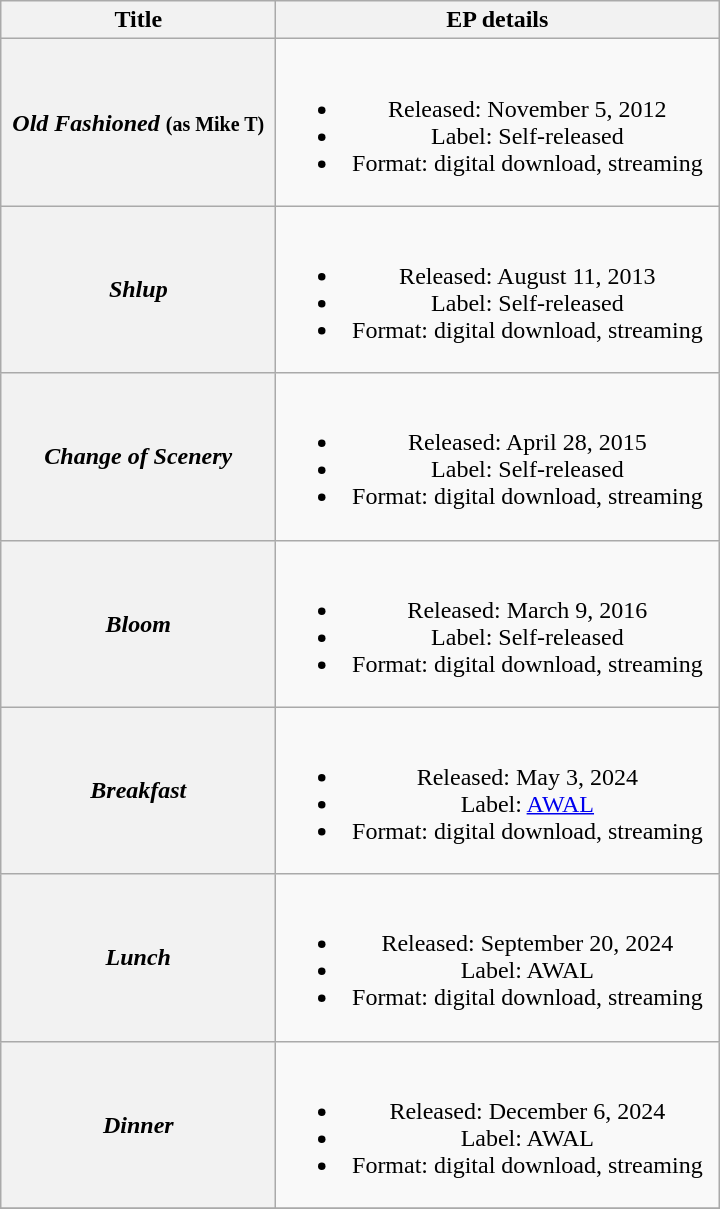<table class="wikitable plainrowheaders" style="text-align:center;">
<tr>
<th scope="col" style="width:11em;">Title</th>
<th scope="col" style="width:18em;">EP details</th>
</tr>
<tr>
<th scope="row"><em>Old Fashioned</em> <small>(as Mike T)</small></th>
<td><br><ul><li>Released: November 5, 2012</li><li>Label: Self-released</li><li>Format: digital download, streaming</li></ul></td>
</tr>
<tr>
<th scope="row"><em>Shlup</em></th>
<td><br><ul><li>Released: August 11, 2013</li><li>Label: Self-released</li><li>Format: digital download, streaming</li></ul></td>
</tr>
<tr>
<th scope="row"><em>Change of Scenery</em></th>
<td><br><ul><li>Released: April 28, 2015</li><li>Label: Self-released</li><li>Format: digital download, streaming</li></ul></td>
</tr>
<tr>
<th scope="row"><em>Bloom</em></th>
<td><br><ul><li>Released: March 9, 2016</li><li>Label: Self-released</li><li>Format: digital download, streaming</li></ul></td>
</tr>
<tr>
<th scope="row"><em>Breakfast</em></th>
<td><br><ul><li>Released: May 3, 2024</li><li>Label: <a href='#'>AWAL</a></li><li>Format: digital download, streaming</li></ul></td>
</tr>
<tr>
<th scope="row"><em>Lunch</em></th>
<td><br><ul><li>Released: September 20, 2024</li><li>Label: AWAL</li><li>Format: digital download, streaming</li></ul></td>
</tr>
<tr>
<th scope="row"><em>Dinner</em></th>
<td><br><ul><li>Released: December 6, 2024</li><li>Label: AWAL</li><li>Format: digital download, streaming</li></ul></td>
</tr>
<tr>
</tr>
</table>
